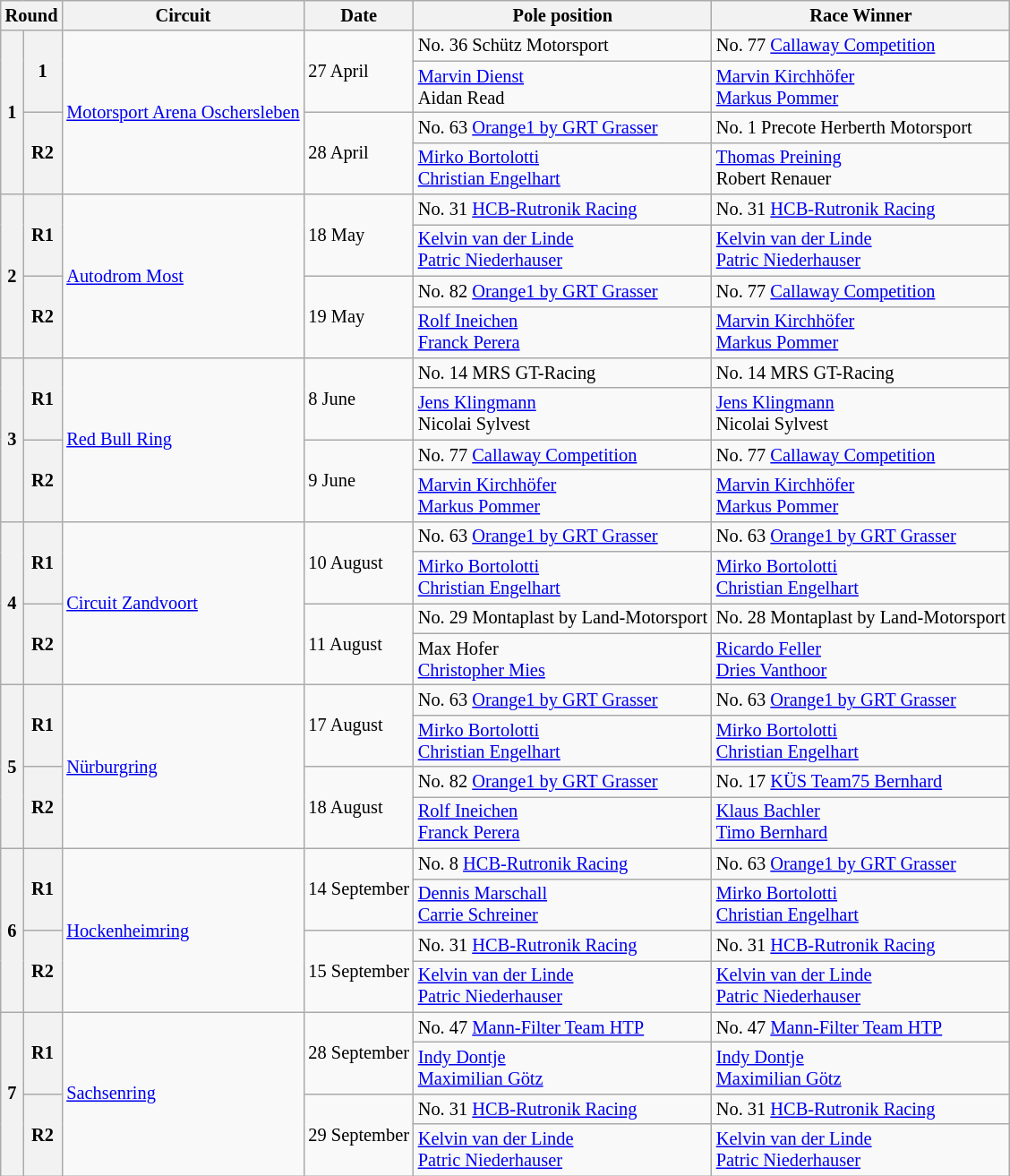<table class="wikitable" style="font-size: 85%;">
<tr>
<th colspan=2>Round</th>
<th>Circuit</th>
<th>Date</th>
<th>Pole position</th>
<th>Race Winner</th>
</tr>
<tr>
<th rowspan=4>1</th>
<th rowspan=2>1</th>
<td rowspan=4> <a href='#'>Motorsport Arena Oschersleben</a></td>
<td rowspan=2>27 April</td>
<td> No. 36 Schütz Motorsport</td>
<td> No. 77 <a href='#'>Callaway Competition</a></td>
</tr>
<tr>
<td> <a href='#'>Marvin Dienst</a><br> Aidan Read</td>
<td> <a href='#'>Marvin Kirchhöfer</a><br> <a href='#'>Markus Pommer</a></td>
</tr>
<tr>
<th rowspan=2>R2</th>
<td rowspan=2>28 April</td>
<td> No. 63 <a href='#'>Orange1 by GRT Grasser</a></td>
<td> No. 1 Precote Herberth Motorsport</td>
</tr>
<tr>
<td> <a href='#'>Mirko Bortolotti</a><br> <a href='#'>Christian Engelhart</a></td>
<td> <a href='#'>Thomas Preining</a><br> Robert Renauer</td>
</tr>
<tr>
<th rowspan=4>2</th>
<th rowspan=2>R1</th>
<td rowspan=4> <a href='#'>Autodrom Most</a></td>
<td rowspan=2>18 May</td>
<td> No. 31 <a href='#'>HCB-Rutronik Racing</a></td>
<td> No. 31 <a href='#'>HCB-Rutronik Racing</a></td>
</tr>
<tr>
<td> <a href='#'>Kelvin van der Linde</a><br> <a href='#'>Patric Niederhauser</a></td>
<td> <a href='#'>Kelvin van der Linde</a><br> <a href='#'>Patric Niederhauser</a></td>
</tr>
<tr>
<th rowspan=2>R2</th>
<td rowspan=2>19 May</td>
<td> No. 82 <a href='#'>Orange1 by GRT Grasser</a></td>
<td> No. 77 <a href='#'>Callaway Competition</a></td>
</tr>
<tr>
<td> <a href='#'>Rolf Ineichen</a><br> <a href='#'>Franck Perera</a></td>
<td> <a href='#'>Marvin Kirchhöfer</a><br> <a href='#'>Markus Pommer</a></td>
</tr>
<tr>
<th rowspan=4>3</th>
<th rowspan=2>R1</th>
<td rowspan=4> <a href='#'>Red Bull Ring</a></td>
<td rowspan=2>8 June</td>
<td> No. 14 MRS GT-Racing</td>
<td> No. 14 MRS GT-Racing</td>
</tr>
<tr>
<td> <a href='#'>Jens Klingmann</a><br> Nicolai Sylvest</td>
<td> <a href='#'>Jens Klingmann</a><br> Nicolai Sylvest</td>
</tr>
<tr>
<th rowspan=2>R2</th>
<td rowspan=2>9 June</td>
<td> No. 77 <a href='#'>Callaway Competition</a></td>
<td> No. 77 <a href='#'>Callaway Competition</a></td>
</tr>
<tr>
<td> <a href='#'>Marvin Kirchhöfer</a><br> <a href='#'>Markus Pommer</a></td>
<td> <a href='#'>Marvin Kirchhöfer</a><br> <a href='#'>Markus Pommer</a></td>
</tr>
<tr>
<th rowspan=4>4</th>
<th rowspan=2>R1</th>
<td rowspan=4> <a href='#'>Circuit Zandvoort</a></td>
<td rowspan=2>10 August</td>
<td> No. 63 <a href='#'>Orange1 by GRT Grasser</a></td>
<td> No. 63 <a href='#'>Orange1 by GRT Grasser</a></td>
</tr>
<tr>
<td> <a href='#'>Mirko Bortolotti</a><br> <a href='#'>Christian Engelhart</a></td>
<td> <a href='#'>Mirko Bortolotti</a><br> <a href='#'>Christian Engelhart</a></td>
</tr>
<tr>
<th rowspan=2>R2</th>
<td rowspan=2>11 August</td>
<td> No. 29 Montaplast by Land-Motorsport</td>
<td> No. 28 Montaplast by Land-Motorsport</td>
</tr>
<tr>
<td> Max Hofer<br> <a href='#'>Christopher Mies</a></td>
<td> <a href='#'>Ricardo Feller</a><br> <a href='#'>Dries Vanthoor</a></td>
</tr>
<tr>
<th rowspan=4>5</th>
<th rowspan=2>R1</th>
<td rowspan=4> <a href='#'>Nürburgring</a></td>
<td rowspan=2>17 August</td>
<td> No. 63 <a href='#'>Orange1 by GRT Grasser</a></td>
<td> No. 63 <a href='#'>Orange1 by GRT Grasser</a></td>
</tr>
<tr>
<td> <a href='#'>Mirko Bortolotti</a><br> <a href='#'>Christian Engelhart</a></td>
<td> <a href='#'>Mirko Bortolotti</a><br> <a href='#'>Christian Engelhart</a></td>
</tr>
<tr>
<th rowspan=2>R2</th>
<td rowspan=2>18 August</td>
<td> No. 82 <a href='#'>Orange1 by GRT Grasser</a></td>
<td> No. 17 <a href='#'>KÜS Team75 Bernhard</a></td>
</tr>
<tr>
<td> <a href='#'>Rolf Ineichen</a><br> <a href='#'>Franck Perera</a></td>
<td> <a href='#'>Klaus Bachler</a><br> <a href='#'>Timo Bernhard</a></td>
</tr>
<tr>
<th rowspan=4>6</th>
<th rowspan=2>R1</th>
<td rowspan=4> <a href='#'>Hockenheimring</a></td>
<td rowspan=2>14 September</td>
<td> No. 8 <a href='#'>HCB-Rutronik Racing</a></td>
<td> No. 63 <a href='#'>Orange1 by GRT Grasser</a></td>
</tr>
<tr>
<td> <a href='#'>Dennis Marschall</a><br> <a href='#'>Carrie Schreiner</a></td>
<td> <a href='#'>Mirko Bortolotti</a><br> <a href='#'>Christian Engelhart</a></td>
</tr>
<tr>
<th rowspan=2>R2</th>
<td rowspan=2>15 September</td>
<td> No. 31 <a href='#'>HCB-Rutronik Racing</a></td>
<td> No. 31 <a href='#'>HCB-Rutronik Racing</a></td>
</tr>
<tr>
<td> <a href='#'>Kelvin van der Linde</a><br> <a href='#'>Patric Niederhauser</a></td>
<td> <a href='#'>Kelvin van der Linde</a><br> <a href='#'>Patric Niederhauser</a></td>
</tr>
<tr>
<th rowspan=4>7</th>
<th rowspan=2>R1</th>
<td rowspan=4> <a href='#'>Sachsenring</a></td>
<td rowspan=2>28 September</td>
<td> No. 47 <a href='#'>Mann-Filter Team HTP</a></td>
<td> No. 47 <a href='#'>Mann-Filter Team HTP</a></td>
</tr>
<tr>
<td> <a href='#'>Indy Dontje</a><br> <a href='#'>Maximilian Götz</a></td>
<td> <a href='#'>Indy Dontje</a><br> <a href='#'>Maximilian Götz</a></td>
</tr>
<tr>
<th rowspan=2>R2</th>
<td rowspan=2>29 September</td>
<td> No. 31 <a href='#'>HCB-Rutronik Racing</a></td>
<td> No. 31 <a href='#'>HCB-Rutronik Racing</a></td>
</tr>
<tr>
<td> <a href='#'>Kelvin van der Linde</a><br> <a href='#'>Patric Niederhauser</a></td>
<td> <a href='#'>Kelvin van der Linde</a><br> <a href='#'>Patric Niederhauser</a></td>
</tr>
</table>
